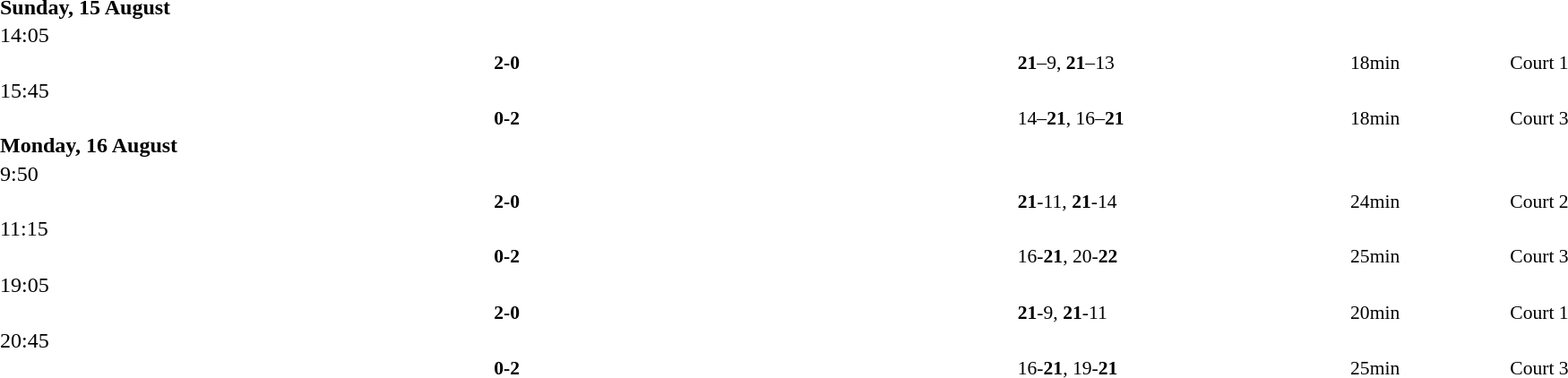<table style="width:100%;" cellspacing="1">
<tr>
<th width=25%></th>
<th width=10%></th>
<th width=25%></th>
</tr>
<tr>
<td><strong>Sunday, 15 August</strong></td>
</tr>
<tr>
<td>14:05</td>
</tr>
<tr style=font-size:90%>
<td align=right><strong></strong></td>
<td align=center><strong> 2-0 </strong></td>
<td></td>
<td><strong>21</strong>–9, <strong>21</strong>–13</td>
<td>18min</td>
<td>Court 1</td>
</tr>
<tr>
<td>15:45</td>
</tr>
<tr style=font-size:90%>
<td align=right></td>
<td align=center><strong> 0-2 </strong></td>
<td><strong></strong></td>
<td>14–<strong>21</strong>, 16–<strong>21</strong></td>
<td>18min</td>
<td>Court 3</td>
</tr>
<tr>
<td><strong>Monday, 16 August</strong></td>
</tr>
<tr>
<td>9:50</td>
</tr>
<tr style=font-size:90%>
<td align=right><strong></strong></td>
<td align=center><strong> 2-0 </strong></td>
<td></td>
<td><strong>21</strong>-11, <strong>21</strong>-14</td>
<td>24min</td>
<td>Court 2</td>
</tr>
<tr>
<td>11:15</td>
</tr>
<tr style=font-size:90%>
<td align=right></td>
<td align=center><strong> 0-2 </strong></td>
<td><strong></strong></td>
<td>16-<strong>21</strong>, 20-<strong>22</strong></td>
<td>25min</td>
<td>Court 3</td>
</tr>
<tr>
</tr>
<tr>
<td>19:05</td>
</tr>
<tr style=font-size:90%>
<td align=right><strong></strong></td>
<td align=center><strong> 2-0 </strong></td>
<td></td>
<td><strong>21</strong>-9, <strong>21</strong>-11</td>
<td>20min</td>
<td>Court 1</td>
</tr>
<tr>
<td>20:45</td>
</tr>
<tr style=font-size:90%>
<td align=right></td>
<td align=center><strong> 0-2 </strong></td>
<td><strong></strong></td>
<td>16-<strong>21</strong>, 19-<strong>21</strong></td>
<td>25min</td>
<td>Court 3</td>
</tr>
</table>
